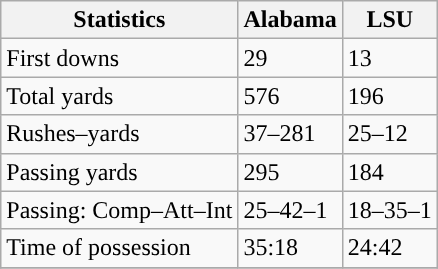<table class="wikitable" style="float: left;">
<tr>
<th>Statistics</th>
<th>Alabama</th>
<th>LSU</th>
</tr>
<tr>
<td>First downs</td>
<td>29</td>
<td>13</td>
</tr>
<tr>
<td>Total yards</td>
<td>576</td>
<td>196</td>
</tr>
<tr>
<td>Rushes–yards</td>
<td>37–281</td>
<td>25–12</td>
</tr>
<tr>
<td>Passing yards</td>
<td>295</td>
<td>184</td>
</tr>
<tr>
<td>Passing: Comp–Att–Int</td>
<td>25–42–1</td>
<td>18–35–1</td>
</tr>
<tr>
<td>Time of possession</td>
<td>35:18</td>
<td>24:42</td>
</tr>
<tr>
</tr>
</table>
